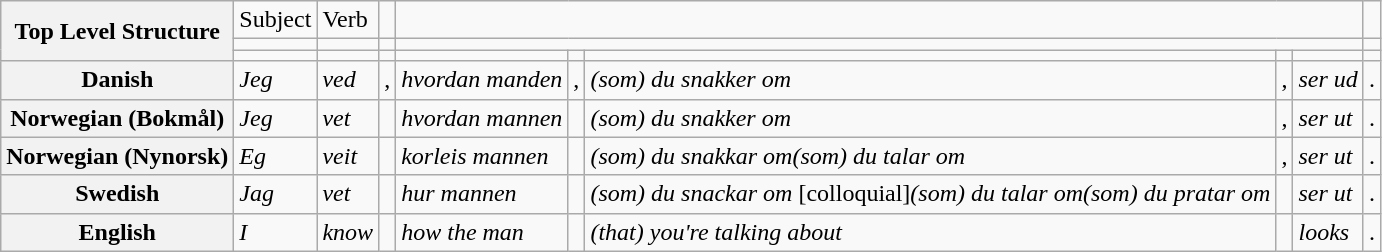<table class=wikitable>
<tr>
<th rowspan="3">Top Level Structure</th>
<td>Subject</td>
<td>Verb</td>
<td></td>
<td colspan="5"></td>
<td></td>
</tr>
<tr>
<td></td>
<td></td>
<td></td>
<td colspan="5"></td>
<td></td>
</tr>
<tr>
<td></td>
<td></td>
<td></td>
<td></td>
<td></td>
<td></td>
<td></td>
<td></td>
<td></td>
</tr>
<tr>
<th>Danish</th>
<td><em>Jeg</em></td>
<td><em>ved</em></td>
<td>,</td>
<td><em>hvordan manden</em></td>
<td>,</td>
<td><em>(som) du snakker om</em></td>
<td>,</td>
<td><em>ser ud</em></td>
<td>.</td>
</tr>
<tr>
<th>Norwegian (Bokmål)</th>
<td><em>Jeg</em></td>
<td><em>vet</em></td>
<td></td>
<td><em>hvordan mannen</em></td>
<td></td>
<td><em>(som) du snakker om</em></td>
<td>,</td>
<td><em>ser ut</em></td>
<td>.</td>
</tr>
<tr>
<th>Norwegian (Nynorsk)</th>
<td><em>Eg</em></td>
<td><em>veit</em></td>
<td></td>
<td><em>korleis mannen</em></td>
<td></td>
<td><em>(som) du snakkar om(som) du talar om</em></td>
<td>,</td>
<td><em>ser ut</em></td>
<td>.</td>
</tr>
<tr>
<th>Swedish</th>
<td><em>Jag</em></td>
<td><em>vet</em></td>
<td></td>
<td><em>hur mannen</em></td>
<td></td>
<td><em>(som) du snackar om</em> [colloquial]<em>(som) du talar om</em><em>(som) du pratar om</em></td>
<td></td>
<td><em>ser ut</em></td>
<td>.</td>
</tr>
<tr>
<th>English</th>
<td><em>I</em></td>
<td><em>know</em></td>
<td></td>
<td><em>how the man</em></td>
<td></td>
<td><em>(that) you're talking about</em></td>
<td></td>
<td><em>looks</em></td>
<td>.</td>
</tr>
</table>
